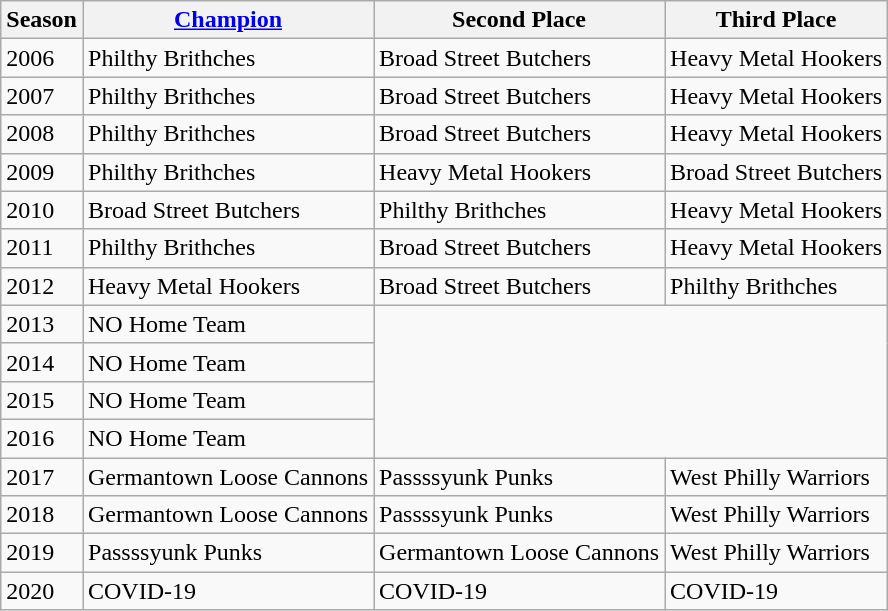<table class="wikitable sortable">
<tr>
<th>Season</th>
<th><a href='#'>Champion</a></th>
<th>Second Place</th>
<th>Third Place</th>
</tr>
<tr>
<td>2006</td>
<td>Philthy Brithches</td>
<td>Broad Street Butchers</td>
<td>Heavy Metal Hookers</td>
</tr>
<tr>
<td>2007</td>
<td>Philthy Brithches</td>
<td>Broad Street Butchers</td>
<td>Heavy Metal Hookers</td>
</tr>
<tr>
<td>2008</td>
<td>Philthy Brithches</td>
<td>Broad Street Butchers</td>
<td>Heavy Metal Hookers</td>
</tr>
<tr>
<td>2009</td>
<td>Philthy Brithches</td>
<td>Heavy Metal Hookers</td>
<td>Broad Street Butchers</td>
</tr>
<tr>
<td>2010</td>
<td>Broad Street Butchers</td>
<td>Philthy Brithches</td>
<td>Heavy Metal Hookers</td>
</tr>
<tr>
<td>2011</td>
<td>Philthy Brithches</td>
<td>Broad Street Butchers</td>
<td>Heavy Metal Hookers</td>
</tr>
<tr>
<td>2012</td>
<td>Heavy Metal Hookers</td>
<td>Broad Street Butchers</td>
<td>Philthy Brithches</td>
</tr>
<tr>
<td>2013</td>
<td>NO Home Team</td>
</tr>
<tr>
<td>2014</td>
<td>NO Home Team</td>
</tr>
<tr>
<td>2015</td>
<td>NO Home Team</td>
</tr>
<tr>
<td>2016</td>
<td>NO Home Team</td>
</tr>
<tr>
<td>2017</td>
<td>Germantown Loose Cannons</td>
<td>Passssyunk Punks</td>
<td>West Philly Warriors</td>
</tr>
<tr>
<td>2018</td>
<td>Germantown Loose Cannons</td>
<td>Passssyunk Punks</td>
<td>West Philly Warriors</td>
</tr>
<tr>
<td>2019</td>
<td>Passssyunk Punks</td>
<td>Germantown Loose Cannons</td>
<td>West Philly Warriors</td>
</tr>
<tr>
<td>2020</td>
<td>COVID-19</td>
<td>COVID-19</td>
<td>COVID-19</td>
</tr>
</table>
